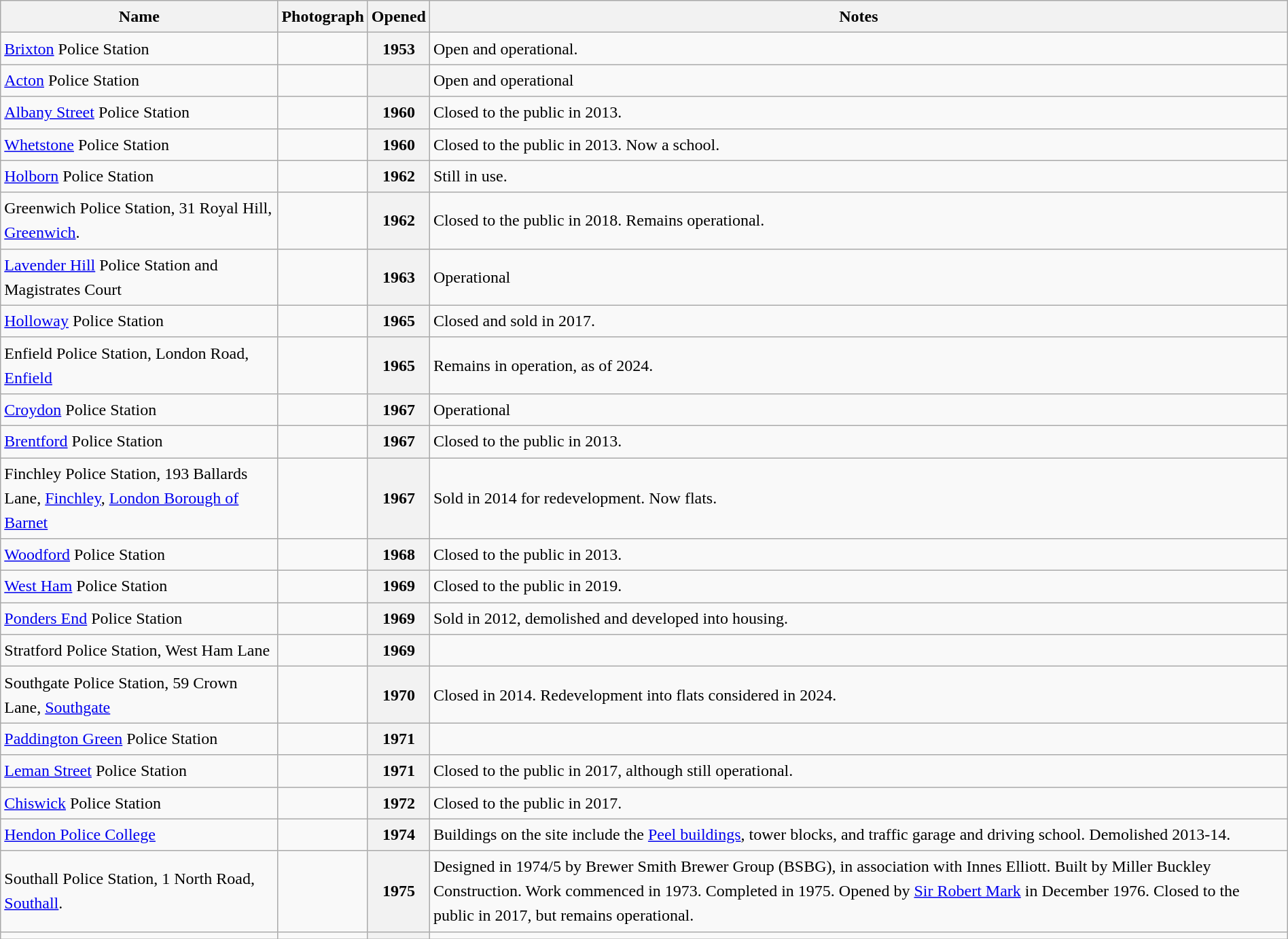<table class="wikitable sortable" style="width:100%;border:0px;text-align:left;line-height:150%;">
<tr>
<th Name>Name</th>
<th class="unsortable">Photograph</th>
<th>Opened</th>
<th class="unsortable">Notes</th>
</tr>
<tr>
<td><a href='#'>Brixton</a> Police Station</td>
<td></td>
<th>1953</th>
<td>Open and operational.</td>
</tr>
<tr>
<td><a href='#'>Acton</a> Police Station</td>
<td></td>
<th></th>
<td>Open and operational</td>
</tr>
<tr>
<td><a href='#'>Albany Street</a> Police Station</td>
<td></td>
<th>1960</th>
<td>Closed to the public in 2013.</td>
</tr>
<tr>
<td><a href='#'>Whetstone</a> Police Station</td>
<td></td>
<th>1960</th>
<td>Closed to the public in 2013. Now a school.</td>
</tr>
<tr>
<td><a href='#'>Holborn</a> Police Station</td>
<td></td>
<th>1962</th>
<td>Still in use.</td>
</tr>
<tr>
<td>Greenwich Police Station, 31 Royal Hill, <a href='#'>Greenwich</a>.</td>
<td></td>
<th>1962</th>
<td>Closed to the public in 2018. Remains operational.</td>
</tr>
<tr>
<td><a href='#'>Lavender Hill</a> Police Station and Magistrates Court</td>
<td></td>
<th>1963</th>
<td>Operational</td>
</tr>
<tr>
<td><a href='#'>Holloway</a> Police Station</td>
<td></td>
<th>1965</th>
<td>Closed and sold in 2017.</td>
</tr>
<tr>
<td>Enfield Police Station, London Road, <a href='#'>Enfield</a></td>
<td></td>
<th>1965</th>
<td>Remains in operation, as of 2024.</td>
</tr>
<tr>
<td><a href='#'>Croydon</a> Police Station</td>
<td></td>
<th>1967</th>
<td>Operational</td>
</tr>
<tr>
<td><a href='#'>Brentford</a> Police Station</td>
<td></td>
<th>1967</th>
<td>Closed to the public in 2013.</td>
</tr>
<tr>
<td>Finchley Police Station, 193 Ballards Lane, <a href='#'>Finchley</a>, <a href='#'>London Borough of Barnet</a></td>
<td></td>
<th>1967</th>
<td>Sold in 2014 for redevelopment. Now flats.</td>
</tr>
<tr>
<td><a href='#'>Woodford</a> Police Station</td>
<td></td>
<th>1968</th>
<td>Closed to the public in 2013.</td>
</tr>
<tr>
<td><a href='#'>West Ham</a> Police Station</td>
<td></td>
<th>1969</th>
<td>Closed to the public in 2019.</td>
</tr>
<tr>
<td><a href='#'>Ponders End</a> Police Station</td>
<td></td>
<th>1969</th>
<td>Sold in 2012, demolished and developed into housing.</td>
</tr>
<tr>
<td>Stratford Police Station, West Ham Lane</td>
<td></td>
<th>1969</th>
<td></td>
</tr>
<tr>
<td>Southgate Police Station, 59 Crown Lane, <a href='#'>Southgate</a></td>
<td></td>
<th>1970</th>
<td>Closed in 2014. Redevelopment into flats considered in 2024.</td>
</tr>
<tr>
<td><a href='#'>Paddington Green</a> Police Station</td>
<td></td>
<th>1971</th>
<td></td>
</tr>
<tr>
<td><a href='#'>Leman Street</a> Police Station</td>
<td></td>
<th>1971</th>
<td>Closed to the public in 2017, although still operational.</td>
</tr>
<tr>
<td><a href='#'>Chiswick</a> Police Station</td>
<td></td>
<th>1972</th>
<td>Closed to the public in 2017.</td>
</tr>
<tr>
<td><a href='#'>Hendon Police College</a></td>
<td></td>
<th>1974</th>
<td>Buildings on the site include the <a href='#'>Peel buildings</a>, tower blocks, and traffic garage and driving school. Demolished 2013-14.</td>
</tr>
<tr>
<td>Southall Police Station, 1 North Road, <a href='#'>Southall</a>.</td>
<td></td>
<th>1975</th>
<td>Designed in 1974/5 by Brewer Smith Brewer Group (BSBG), in association with Innes Elliott. Built by Miller Buckley Construction. Work commenced in 1973. Completed in 1975. Opened by <a href='#'>Sir Robert Mark</a> in December 1976. Closed to the public in 2017, but remains operational.</td>
</tr>
<tr>
<td></td>
<td></td>
<th></th>
<td></td>
</tr>
<tr>
</tr>
</table>
